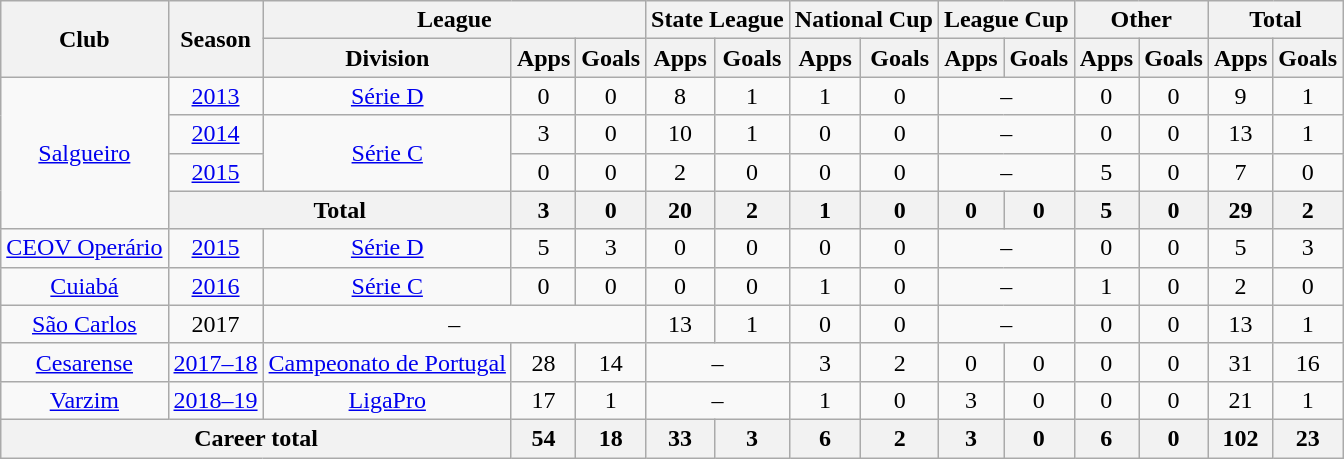<table class="wikitable" style="text-align: center">
<tr>
<th rowspan="2">Club</th>
<th rowspan="2">Season</th>
<th colspan="3">League</th>
<th colspan="2">State League</th>
<th colspan="2">National Cup</th>
<th colspan="2">League Cup</th>
<th colspan="2">Other</th>
<th colspan="2">Total</th>
</tr>
<tr>
<th>Division</th>
<th>Apps</th>
<th>Goals</th>
<th>Apps</th>
<th>Goals</th>
<th>Apps</th>
<th>Goals</th>
<th>Apps</th>
<th>Goals</th>
<th>Apps</th>
<th>Goals</th>
<th>Apps</th>
<th>Goals</th>
</tr>
<tr>
<td rowspan="4"><a href='#'>Salgueiro</a></td>
<td><a href='#'>2013</a></td>
<td><a href='#'>Série D</a></td>
<td>0</td>
<td>0</td>
<td>8</td>
<td>1</td>
<td>1</td>
<td>0</td>
<td colspan="2">–</td>
<td>0</td>
<td>0</td>
<td>9</td>
<td>1</td>
</tr>
<tr>
<td><a href='#'>2014</a></td>
<td rowspan="2"><a href='#'>Série C</a></td>
<td>3</td>
<td>0</td>
<td>10</td>
<td>1</td>
<td>0</td>
<td>0</td>
<td colspan="2">–</td>
<td>0</td>
<td>0</td>
<td>13</td>
<td>1</td>
</tr>
<tr>
<td><a href='#'>2015</a></td>
<td>0</td>
<td>0</td>
<td>2</td>
<td>0</td>
<td>0</td>
<td>0</td>
<td colspan="2">–</td>
<td>5</td>
<td>0</td>
<td>7</td>
<td>0</td>
</tr>
<tr>
<th colspan="2"><strong>Total</strong></th>
<th>3</th>
<th>0</th>
<th>20</th>
<th>2</th>
<th>1</th>
<th>0</th>
<th>0</th>
<th>0</th>
<th>5</th>
<th>0</th>
<th>29</th>
<th>2</th>
</tr>
<tr>
<td><a href='#'>CEOV Operário</a></td>
<td><a href='#'>2015</a></td>
<td><a href='#'>Série D</a></td>
<td>5</td>
<td>3</td>
<td>0</td>
<td>0</td>
<td>0</td>
<td>0</td>
<td colspan="2">–</td>
<td>0</td>
<td>0</td>
<td>5</td>
<td>3</td>
</tr>
<tr>
<td><a href='#'>Cuiabá</a></td>
<td><a href='#'>2016</a></td>
<td><a href='#'>Série C</a></td>
<td>0</td>
<td>0</td>
<td>0</td>
<td>0</td>
<td>1</td>
<td>0</td>
<td colspan="2">–</td>
<td>1</td>
<td>0</td>
<td>2</td>
<td>0</td>
</tr>
<tr>
<td><a href='#'>São Carlos</a></td>
<td>2017</td>
<td colspan="3">–</td>
<td>13</td>
<td>1</td>
<td>0</td>
<td>0</td>
<td colspan="2">–</td>
<td>0</td>
<td>0</td>
<td>13</td>
<td>1</td>
</tr>
<tr>
<td><a href='#'>Cesarense</a></td>
<td><a href='#'>2017–18</a></td>
<td><a href='#'>Campeonato de Portugal</a></td>
<td>28</td>
<td>14</td>
<td colspan="2">–</td>
<td>3</td>
<td>2</td>
<td>0</td>
<td>0</td>
<td>0</td>
<td>0</td>
<td>31</td>
<td>16</td>
</tr>
<tr>
<td><a href='#'>Varzim</a></td>
<td><a href='#'>2018–19</a></td>
<td><a href='#'>LigaPro</a></td>
<td>17</td>
<td>1</td>
<td colspan="2">–</td>
<td>1</td>
<td>0</td>
<td>3</td>
<td>0</td>
<td>0</td>
<td>0</td>
<td>21</td>
<td>1</td>
</tr>
<tr>
<th colspan="3"><strong>Career total</strong></th>
<th>54</th>
<th>18</th>
<th>33</th>
<th>3</th>
<th>6</th>
<th>2</th>
<th>3</th>
<th>0</th>
<th>6</th>
<th>0</th>
<th>102</th>
<th>23</th>
</tr>
</table>
